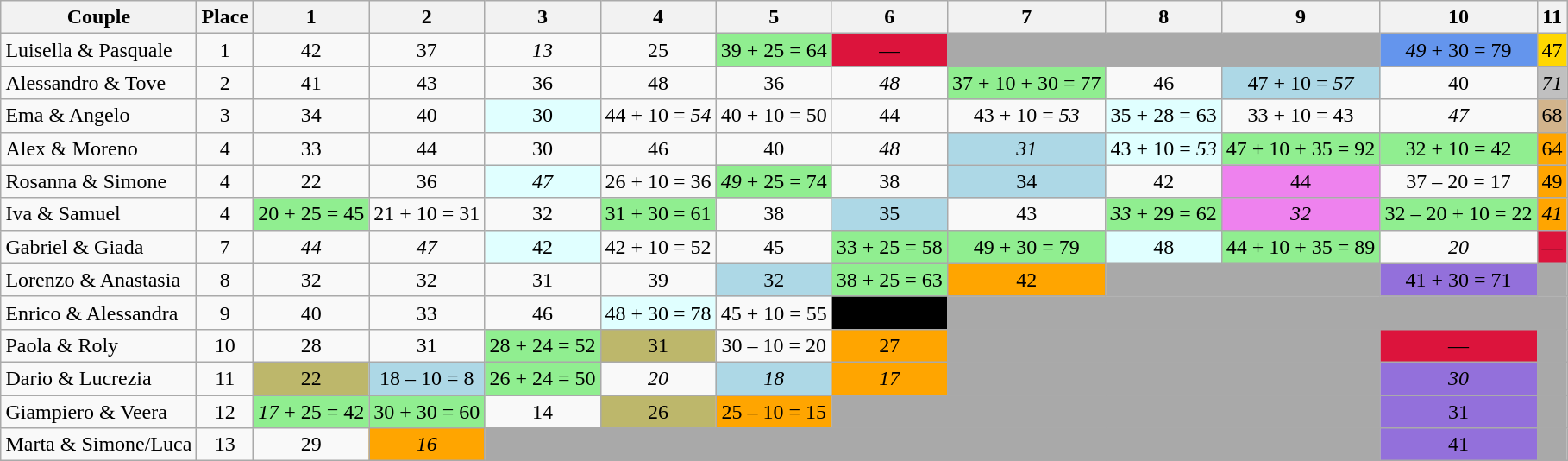<table class="wikitable sortable" style="margin:auto;text-align:center;">
<tr>
<th>Couple</th>
<th>Place</th>
<th>1</th>
<th>2</th>
<th>3</th>
<th>4</th>
<th>5</th>
<th>6</th>
<th>7</th>
<th>8</th>
<th>9</th>
<th>10</th>
<th>11</th>
</tr>
<tr>
<td style="text-align:left;">Luisella & Pasquale</td>
<td>1</td>
<td>42</td>
<td>37</td>
<td><span><em>13</em></span></td>
<td>25</td>
<td style="background:lightgreen;">39 + 25 = 64</td>
<td style="background:crimson;">—</td>
<td style="background:darkgray;" colspan="3"></td>
<td bgcolor="cornflowerblue"><span><em>49</em></span> + 30 = 79</td>
<td bgcolor="gold">47</td>
</tr>
<tr>
<td style="text-align:left;">Alessandro & Tove</td>
<td>2</td>
<td>41</td>
<td>43</td>
<td>36</td>
<td>48</td>
<td>36</td>
<td><span><em>48</em></span></td>
<td style="background:lightgreen;">37 + 10 + 30 = 77</td>
<td>46</td>
<td style="background:lightblue;">47 + 10 = <span><em>57</em></span></td>
<td>40</td>
<td bgcolor="silver"><span><em>71</em></span></td>
</tr>
<tr>
<td style="text-align:left;">Ema & Angelo</td>
<td>3</td>
<td>34</td>
<td>40</td>
<td style="background:#E0FFFF;">30</td>
<td>44 + 10 = <span><em>54</em></span></td>
<td>40 + 10 = 50</td>
<td>44</td>
<td>43 + 10 = <span><em>53</em></span></td>
<td style="background:#E0FFFF;">35 + 28 = 63</td>
<td>33 + 10 = 43</td>
<td><span><em>47</em></span></td>
<td bgcolor="tan">68</td>
</tr>
<tr>
<td style="text-align:left;">Alex & Moreno</td>
<td>4</td>
<td>33</td>
<td>44</td>
<td>30</td>
<td>46</td>
<td>40</td>
<td><span><em>48</em></span></td>
<td style="background:lightblue;"><span><em>31</em></span></td>
<td style="background:#E0FFFF;">43 + 10 = <span><em>53</em></span></td>
<td style="background:lightgreen;">47 + 10 + 35 = 92</td>
<td style="background:lightgreen;">32 + 10 = 42</td>
<td bgcolor="orange">64</td>
</tr>
<tr>
<td style="text-align:left;">Rosanna & Simone</td>
<td>4</td>
<td>22</td>
<td>36</td>
<td style="background:#E0FFFF;"><span><em>47</em></span></td>
<td>26 + 10 = 36</td>
<td style="background:lightgreen;"><span><em>49</em></span> + 25 = 74</td>
<td>38</td>
<td style="background:lightblue;">34</td>
<td>42</td>
<td style="background:violet;">44</td>
<td>37 – 20 = 17</td>
<td bgcolor="orange">49</td>
</tr>
<tr>
<td style="text-align:left;">Iva & Samuel</td>
<td>4</td>
<td style="background:lightgreen;">20 + 25 = 45</td>
<td>21 + 10 = 31</td>
<td>32</td>
<td style="background:lightgreen;">31 + 30 = 61</td>
<td>38</td>
<td style="background:lightblue;">35</td>
<td>43</td>
<td style="background:lightgreen;"><span><em>33</em></span> + 29 = 62</td>
<td style="background:violet;"><span><em>32</em></span></td>
<td style="background:lightgreen;">32 – 20 + 10 = 22</td>
<td bgcolor="orange"><span><em>41</em></span></td>
</tr>
<tr>
<td style="text-align:left;">Gabriel & Giada</td>
<td>7</td>
<td><span><em>44</em></span></td>
<td><span><em>47</em></span></td>
<td style="background:#E0FFFF;">42</td>
<td>42 + 10 = 52</td>
<td>45</td>
<td style="background:lightgreen;">33 + 25 = 58</td>
<td style="background:lightgreen;">49 + 30 = 79</td>
<td style="background:#E0FFFF;">48</td>
<td style="background:lightgreen;">44 + 10 + 35 = 89</td>
<td><span><em>20</em></span></td>
<td style="background:crimson;">—</td>
</tr>
<tr>
<td style="text-align:left;">Lorenzo & Anastasia</td>
<td>8</td>
<td>32</td>
<td>32</td>
<td>31</td>
<td>39</td>
<td style="background:lightblue;">32</td>
<td style="background:lightgreen;">38 + 25 = 63</td>
<td bgcolor="orange">42</td>
<td style="background:darkgray;" colspan="2"></td>
<td bgcolor="mediumpurple">41 + 30 = 71</td>
<td style="background:darkgray;" colspan="1"></td>
</tr>
<tr>
<td style="text-align:left;">Enrico & Alessandra</td>
<td>9</td>
<td>40</td>
<td>33</td>
<td>46</td>
<td style="background:#E0FFFF;">48 + 30 = 78</td>
<td>45 + 10 = 55</td>
<td style="background:black;"><span><em>43</em></span></td>
<td style="background:darkgray;" colspan="5"></td>
</tr>
<tr>
<td style="text-align:left;">Paola & Roly</td>
<td>10</td>
<td>28</td>
<td>31</td>
<td style="background:lightgreen;">28 + 24 = 52</td>
<td style="background:darkkhaki;">31</td>
<td>30 – 10 = 20</td>
<td bgcolor="orange">27</td>
<td style="background:darkgray;" colspan="3"></td>
<td style="background:crimson;">—</td>
<td style="background:darkgray;" colspan="1"></td>
</tr>
<tr>
<td style="text-align:left;">Dario & Lucrezia</td>
<td>11</td>
<td style="background:darkkhaki;">22</td>
<td style="background:lightblue;">18 – 10 = 8</td>
<td style="background:lightgreen;">26 + 24 = 50</td>
<td><span><em>20</em></span></td>
<td style="background:lightblue;"><span><em>18</em></span></td>
<td bgcolor="orange"><span><em>17</em></span></td>
<td style="background:darkgray;" colspan="3"></td>
<td bgcolor="mediumpurple"><span><em>30</em></span></td>
<td style="background:darkgray;" colspan="1"></td>
</tr>
<tr>
<td style="text-align:left;">Giampiero & Veera</td>
<td>12</td>
<td style="background:lightgreen;"><span><em>17</em></span> + 25 = 42</td>
<td style="background:lightgreen;">30 + 30 = 60</td>
<td>14</td>
<td style="background:darkkhaki;">26</td>
<td bgcolor="orange">25 – 10 = 15</td>
<td style="background:darkgray;" colspan="4"></td>
<td bgcolor="mediumpurple">31</td>
<td style="background:darkgray;" colspan="1"></td>
</tr>
<tr>
<td style="text-align:left;">Marta & Simone/Luca</td>
<td>13</td>
<td>29</td>
<td bgcolor="orange"><span><em>16</em></span></td>
<td style="background:darkgray;" colspan="7"></td>
<td bgcolor="mediumpurple">41</td>
<td style="background:darkgray;" colspan="1"></td>
</tr>
</table>
